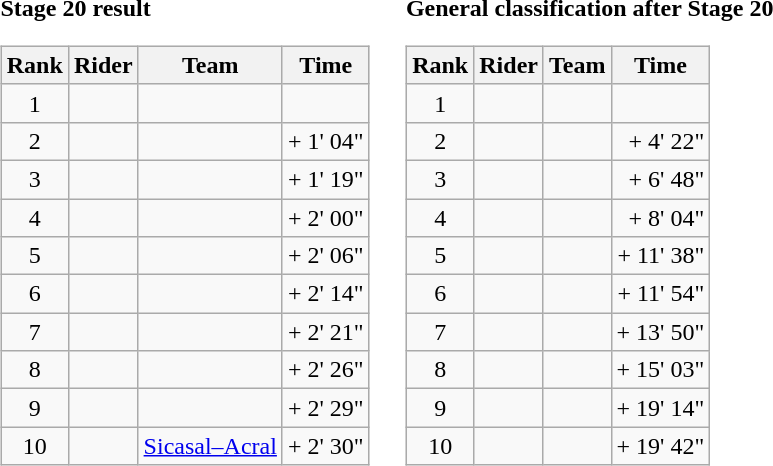<table>
<tr>
<td><strong>Stage 20 result</strong><br><table class="wikitable">
<tr>
<th scope="col">Rank</th>
<th scope="col">Rider</th>
<th scope="col">Team</th>
<th scope="col">Time</th>
</tr>
<tr>
<td style="text-align:center;">1</td>
<td></td>
<td></td>
<td style="text-align:right;"></td>
</tr>
<tr>
<td style="text-align:center;">2</td>
<td></td>
<td></td>
<td style="text-align:right;">+ 1' 04"</td>
</tr>
<tr>
<td style="text-align:center;">3</td>
<td></td>
<td></td>
<td style="text-align:right;">+ 1' 19"</td>
</tr>
<tr>
<td style="text-align:center;">4</td>
<td></td>
<td></td>
<td style="text-align:right;">+ 2' 00"</td>
</tr>
<tr>
<td style="text-align:center;">5</td>
<td></td>
<td></td>
<td style="text-align:right;">+ 2' 06"</td>
</tr>
<tr>
<td style="text-align:center;">6</td>
<td></td>
<td></td>
<td style="text-align:right;">+ 2' 14"</td>
</tr>
<tr>
<td style="text-align:center;">7</td>
<td></td>
<td></td>
<td style="text-align:right;">+ 2' 21"</td>
</tr>
<tr>
<td style="text-align:center;">8</td>
<td></td>
<td></td>
<td style="text-align:right;">+ 2' 26"</td>
</tr>
<tr>
<td style="text-align:center;">9</td>
<td></td>
<td></td>
<td style="text-align:right;">+ 2' 29"</td>
</tr>
<tr>
<td style="text-align:center;">10</td>
<td></td>
<td><a href='#'>Sicasal–Acral</a></td>
<td style="text-align:right;">+ 2' 30"</td>
</tr>
</table>
</td>
<td></td>
<td><strong>General classification after Stage 20</strong><br><table class="wikitable">
<tr>
<th scope="col">Rank</th>
<th scope="col">Rider</th>
<th scope="col">Team</th>
<th scope="col">Time</th>
</tr>
<tr>
<td style="text-align:center;">1</td>
<td></td>
<td></td>
<td style="text-align:right;"></td>
</tr>
<tr>
<td style="text-align:center;">2</td>
<td></td>
<td></td>
<td style="text-align:right;">+ 4' 22"</td>
</tr>
<tr>
<td style="text-align:center;">3</td>
<td></td>
<td></td>
<td style="text-align:right;">+ 6' 48"</td>
</tr>
<tr>
<td style="text-align:center;">4</td>
<td></td>
<td></td>
<td style="text-align:right;">+ 8' 04"</td>
</tr>
<tr>
<td style="text-align:center;">5</td>
<td></td>
<td></td>
<td style="text-align:right;">+ 11' 38"</td>
</tr>
<tr>
<td style="text-align:center;">6</td>
<td></td>
<td></td>
<td style="text-align:right;">+ 11' 54"</td>
</tr>
<tr>
<td style="text-align:center;">7</td>
<td></td>
<td></td>
<td style="text-align:right;">+ 13' 50"</td>
</tr>
<tr>
<td style="text-align:center;">8</td>
<td></td>
<td></td>
<td style="text-align:right;">+ 15' 03"</td>
</tr>
<tr>
<td style="text-align:center;">9</td>
<td></td>
<td></td>
<td style="text-align:right;">+ 19' 14"</td>
</tr>
<tr>
<td style="text-align:center;">10</td>
<td></td>
<td></td>
<td style="text-align:right;">+ 19' 42"</td>
</tr>
</table>
</td>
</tr>
</table>
